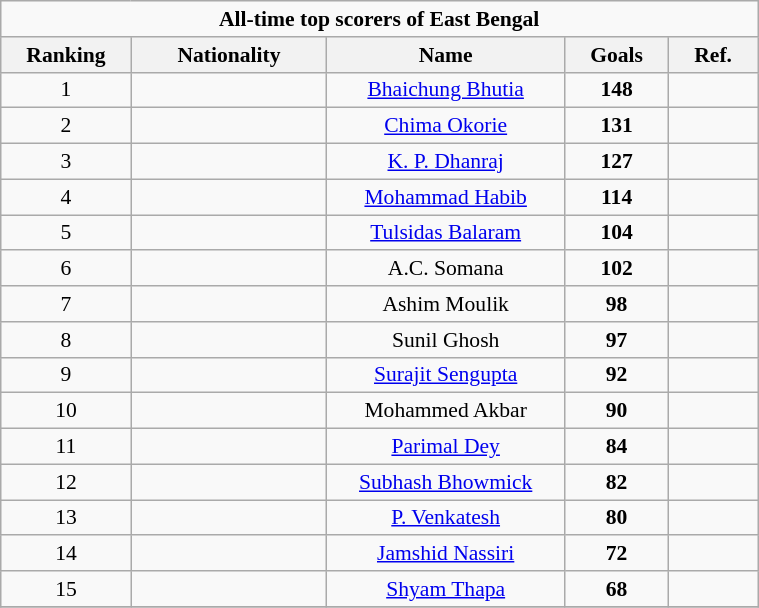<table class="wikitable" style="font-size:90%; width:40%; text-align:center">
<tr>
<td Colspan="5"><strong>All-time top scorers of East Bengal</strong></td>
</tr>
<tr>
<th width="5%">Ranking</th>
<th width="10%">Nationality</th>
<th width="15%">Name</th>
<th width="5%">Goals</th>
<th width="5%">Ref.</th>
</tr>
<tr>
<td>1</td>
<td align=left></td>
<td><a href='#'>Bhaichung Bhutia</a></td>
<td><strong>148</strong></td>
<td></td>
</tr>
<tr>
<td>2</td>
<td align=left></td>
<td><a href='#'>Chima Okorie</a></td>
<td><strong>131</strong></td>
<td></td>
</tr>
<tr>
<td>3</td>
<td align=left></td>
<td><a href='#'>K. P. Dhanraj</a></td>
<td><strong>127</strong></td>
<td></td>
</tr>
<tr>
<td>4</td>
<td align=left></td>
<td><a href='#'>Mohammad Habib</a></td>
<td><strong>114</strong></td>
<td></td>
</tr>
<tr>
<td>5</td>
<td align=left></td>
<td><a href='#'>Tulsidas Balaram</a></td>
<td><strong>104</strong></td>
<td></td>
</tr>
<tr>
<td>6</td>
<td align=left></td>
<td>A.C. Somana</td>
<td><strong>102</strong></td>
<td></td>
</tr>
<tr>
<td>7</td>
<td align=left></td>
<td>Ashim Moulik</td>
<td><strong>98</strong></td>
<td></td>
</tr>
<tr>
<td>8</td>
<td align=left></td>
<td>Sunil Ghosh</td>
<td><strong>97</strong></td>
<td></td>
</tr>
<tr>
<td>9</td>
<td align=left></td>
<td><a href='#'>Surajit Sengupta</a></td>
<td><strong>92</strong></td>
<td></td>
</tr>
<tr>
<td>10</td>
<td align=left></td>
<td>Mohammed Akbar</td>
<td><strong>90</strong></td>
<td></td>
</tr>
<tr>
<td>11</td>
<td align=left></td>
<td><a href='#'>Parimal Dey</a></td>
<td><strong>84</strong></td>
<td></td>
</tr>
<tr>
<td>12</td>
<td align=left></td>
<td><a href='#'>Subhash Bhowmick</a></td>
<td><strong>82</strong></td>
<td></td>
</tr>
<tr>
<td>13</td>
<td align=left></td>
<td><a href='#'>P. Venkatesh</a></td>
<td><strong>80</strong></td>
<td></td>
</tr>
<tr>
<td>14</td>
<td align=left></td>
<td><a href='#'>Jamshid Nassiri</a></td>
<td><strong>72</strong></td>
<td></td>
</tr>
<tr>
<td>15</td>
<td align=left></td>
<td><a href='#'>Shyam Thapa</a></td>
<td><strong>68</strong></td>
<td></td>
</tr>
<tr>
</tr>
</table>
